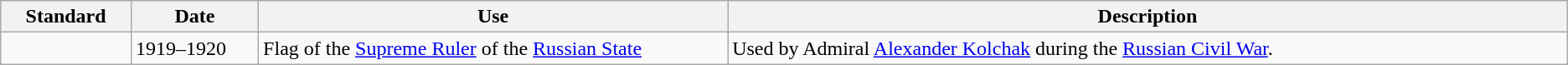<table class="wikitable">
<tr>
<th width="100">Standard</th>
<th width="100">Date</th>
<th width="400">Use</th>
<th width="725">Description</th>
</tr>
<tr>
<td></td>
<td>1919–1920</td>
<td>Flag of the <a href='#'>Supreme Ruler</a> of the <a href='#'>Russian State</a></td>
<td>Used by Admiral <a href='#'>Alexander Kolchak</a> during the <a href='#'>Russian Civil War</a>.</td>
</tr>
</table>
